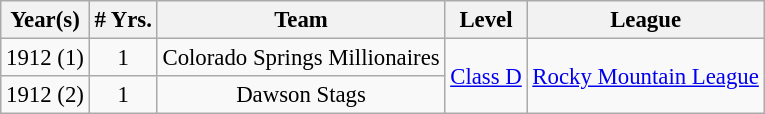<table class="wikitable" style="text-align:center; font-size: 95%;">
<tr>
<th>Year(s)</th>
<th># Yrs.</th>
<th>Team</th>
<th>Level</th>
<th>League</th>
</tr>
<tr>
<td>1912 (1)</td>
<td>1</td>
<td>Colorado Springs Millionaires</td>
<td rowspan=2><a href='#'>Class D</a></td>
<td rowspan=2><a href='#'>Rocky Mountain League</a></td>
</tr>
<tr>
<td>1912 (2)</td>
<td>1</td>
<td>Dawson Stags</td>
</tr>
</table>
